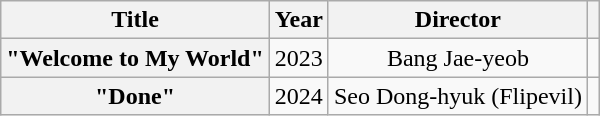<table class="wikitable plainrowheaders" style="text-align:center">
<tr>
<th scope="col">Title</th>
<th scope="col">Year</th>
<th scope="col">Director</th>
<th scope="col"></th>
</tr>
<tr>
<th scope="row">"Welcome to My World"</th>
<td>2023</td>
<td>Bang Jae-yeob</td>
<td></td>
</tr>
<tr>
<th scope="row">"Done"</th>
<td>2024</td>
<td>Seo Dong-hyuk (Flipevil)</td>
<td></td>
</tr>
</table>
